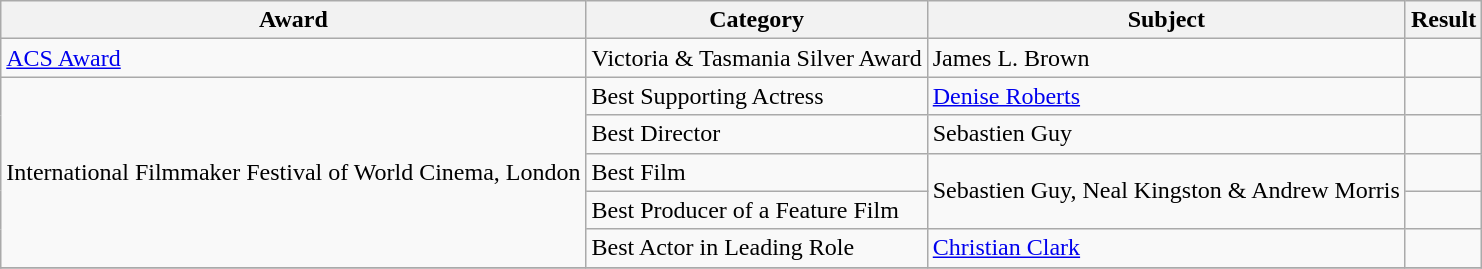<table class="wikitable">
<tr>
<th>Award</th>
<th>Category</th>
<th>Subject</th>
<th>Result</th>
</tr>
<tr>
<td><a href='#'>ACS Award</a></td>
<td>Victoria & Tasmania Silver Award</td>
<td>James L. Brown</td>
<td></td>
</tr>
<tr>
<td rowspan=5>International Filmmaker Festival of World Cinema, London</td>
<td>Best Supporting Actress</td>
<td><a href='#'>Denise Roberts</a></td>
<td></td>
</tr>
<tr>
<td>Best Director</td>
<td>Sebastien Guy</td>
<td></td>
</tr>
<tr>
<td>Best Film</td>
<td rowspan=2>Sebastien Guy, Neal Kingston & Andrew Morris</td>
<td></td>
</tr>
<tr>
<td>Best Producer of a Feature Film</td>
<td></td>
</tr>
<tr>
<td>Best Actor in Leading Role</td>
<td><a href='#'>Christian Clark</a></td>
<td></td>
</tr>
<tr>
</tr>
</table>
